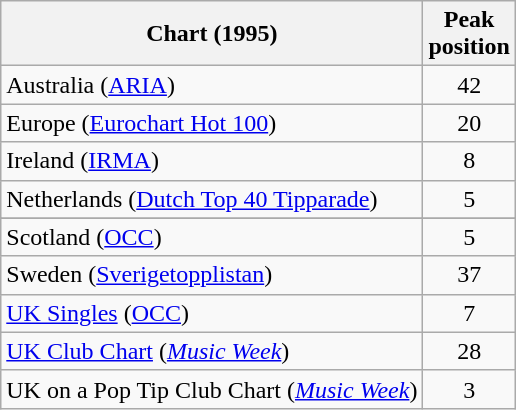<table class="wikitable sortable">
<tr>
<th>Chart (1995)</th>
<th>Peak<br>position</th>
</tr>
<tr>
<td>Australia (<a href='#'>ARIA</a>)</td>
<td align="center">42</td>
</tr>
<tr>
<td>Europe (<a href='#'>Eurochart Hot 100</a>)</td>
<td align="center">20</td>
</tr>
<tr>
<td>Ireland (<a href='#'>IRMA</a>)</td>
<td align="center">8</td>
</tr>
<tr>
<td>Netherlands (<a href='#'>Dutch Top 40 Tipparade</a>)</td>
<td align="center">5</td>
</tr>
<tr>
</tr>
<tr>
<td>Scotland (<a href='#'>OCC</a>)</td>
<td align="center">5</td>
</tr>
<tr>
<td>Sweden (<a href='#'>Sverigetopplistan</a>)</td>
<td align="center">37</td>
</tr>
<tr>
<td><a href='#'>UK Singles</a> (<a href='#'>OCC</a>)</td>
<td align="center">7</td>
</tr>
<tr>
<td><a href='#'>UK Club Chart</a> (<em><a href='#'>Music Week</a></em>)</td>
<td align="center">28</td>
</tr>
<tr>
<td>UK on a Pop Tip Club Chart (<em><a href='#'>Music Week</a></em>)</td>
<td align="center">3</td>
</tr>
</table>
